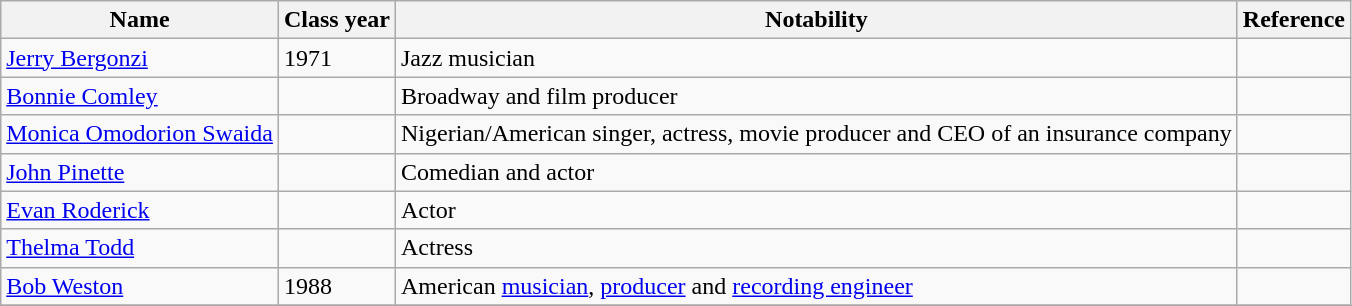<table class="wikitable sortable">
<tr>
<th>Name</th>
<th>Class year</th>
<th>Notability</th>
<th>Reference</th>
</tr>
<tr>
<td><a href='#'>Jerry Bergonzi</a></td>
<td>1971</td>
<td>Jazz musician</td>
<td></td>
</tr>
<tr>
<td><a href='#'>Bonnie Comley</a></td>
<td></td>
<td>Broadway and film producer</td>
<td></td>
</tr>
<tr>
<td><a href='#'>Monica Omodorion Swaida</a></td>
<td></td>
<td>Nigerian/American singer, actress, movie producer and CEO of an insurance company</td>
<td></td>
</tr>
<tr>
<td><a href='#'>John Pinette</a></td>
<td></td>
<td>Comedian and actor</td>
<td></td>
</tr>
<tr>
<td><a href='#'>Evan Roderick</a></td>
<td></td>
<td>Actor</td>
<td></td>
</tr>
<tr>
<td><a href='#'>Thelma Todd</a></td>
<td></td>
<td>Actress</td>
<td></td>
</tr>
<tr>
<td><a href='#'>Bob Weston</a></td>
<td>1988</td>
<td>American <a href='#'>musician</a>, <a href='#'>producer</a> and <a href='#'>recording engineer</a></td>
<td></td>
</tr>
<tr>
</tr>
</table>
